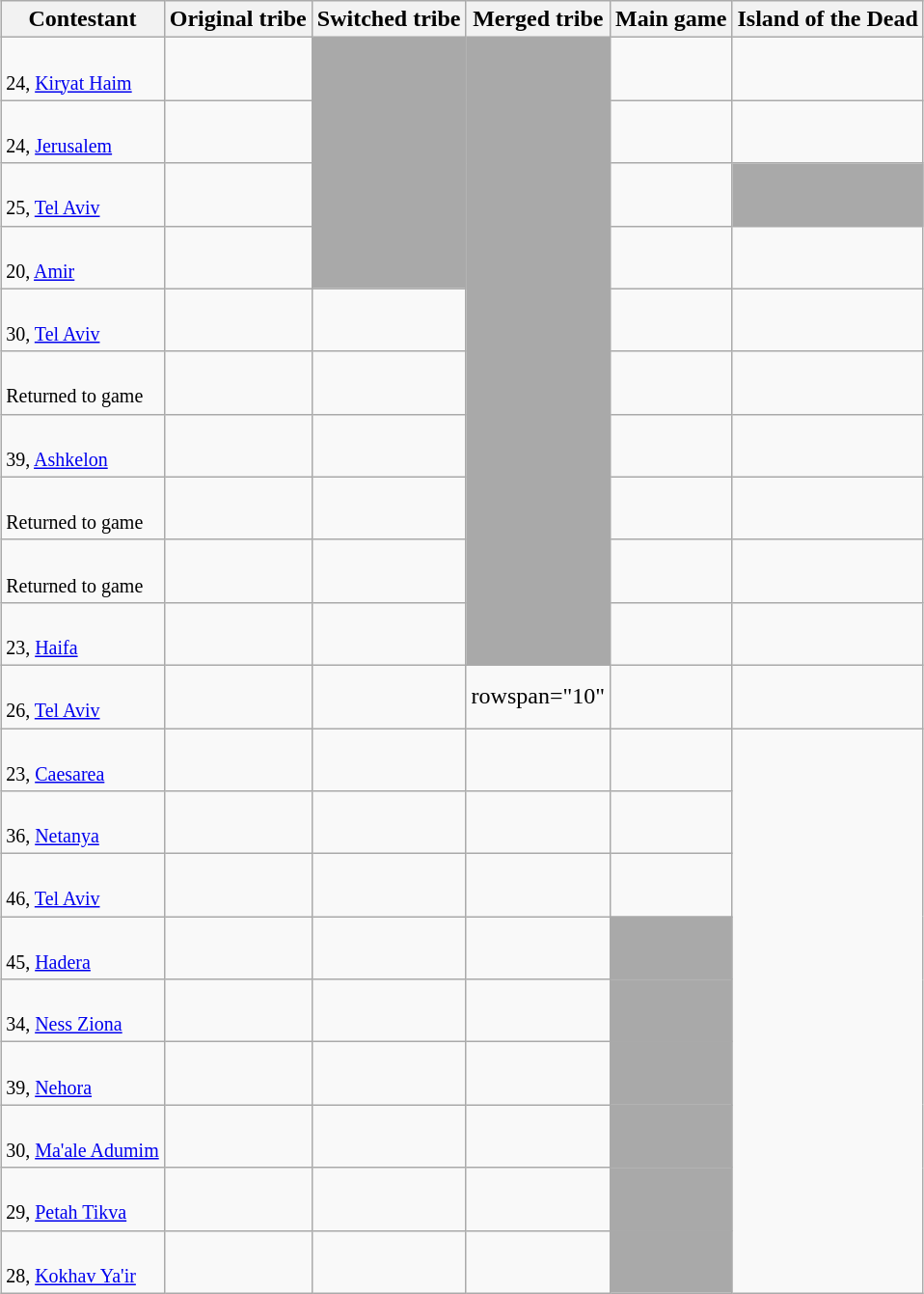<table class="wikitable sortable nowrap" style="margin:auto; text-align:center">
<tr>
<th>Contestant</th>
<th>Original tribe</th>
<th>Switched tribe</th>
<th>Merged tribe</th>
<th>Main game</th>
<th>Island of the Dead</th>
</tr>
<tr>
<td align="left"><strong></strong><br><small>24, <a href='#'>Kiryat Haim</a></small></td>
<td></td>
<td rowspan="4" bgcolor="darkgray"></td>
<td rowspan="10" bgcolor="darkgray"></td>
<td></td>
<td></td>
</tr>
<tr>
<td align="left"><strong></strong><br><small>24, <a href='#'>Jerusalem</a></small></td>
<td></td>
<td></td>
<td></td>
</tr>
<tr>
<td align="left"><strong></strong><br><small>25, <a href='#'>Tel Aviv</a></small></td>
<td></td>
<td></td>
<td bgcolor="darkgray"></td>
</tr>
<tr>
<td align="left"><strong></strong><br><small>20, <a href='#'>Amir</a></small></td>
<td></td>
<td></td>
<td></td>
</tr>
<tr>
<td align="left"><strong></strong><br><small>30, <a href='#'>Tel Aviv</a></small></td>
<td></td>
<td></td>
<td></td>
<td></td>
</tr>
<tr>
<td align="left"><em></em><br><small>Returned to game</small></td>
<td></td>
<td></td>
<td></td>
<td></td>
</tr>
<tr>
<td align="left"><strong></strong><br><small>39, <a href='#'>Ashkelon</a></small></td>
<td></td>
<td></td>
<td></td>
<td></td>
</tr>
<tr>
<td align="left"><em></em><br><small>Returned to game</small></td>
<td></td>
<td></td>
<td></td>
<td></td>
</tr>
<tr>
<td align="left"><em></em><br><small>Returned to game</small></td>
<td></td>
<td></td>
<td></td>
<td></td>
</tr>
<tr>
<td align="left"><strong></strong><br><small>23, <a href='#'>Haifa</a></small></td>
<td></td>
<td></td>
<td></td>
<td></td>
</tr>
<tr>
<td align="left"><strong></strong><br><small>26, <a href='#'>Tel Aviv</a></small></td>
<td></td>
<td></td>
<td>rowspan="10" </td>
<td></td>
<td></td>
</tr>
<tr>
<td align="left"><strong></strong><br><small>23, <a href='#'>Caesarea</a></small></td>
<td></td>
<td></td>
<td></td>
<td></td>
</tr>
<tr>
<td align="left"><strong></strong><br><small>36, <a href='#'>Netanya</a></small></td>
<td></td>
<td></td>
<td></td>
<td></td>
</tr>
<tr>
<td align="left"><strong></strong><br><small>46, <a href='#'>Tel Aviv</a></small></td>
<td></td>
<td></td>
<td></td>
<td></td>
</tr>
<tr>
<td align="left"><strong></strong><br><small>45, <a href='#'>Hadera</a></small></td>
<td></td>
<td></td>
<td></td>
<td bgcolor="darkgrey"></td>
</tr>
<tr>
<td align="left"><strong></strong><br><small>34, <a href='#'>Ness Ziona</a></small></td>
<td></td>
<td></td>
<td></td>
<td bgcolor="darkgrey"></td>
</tr>
<tr>
<td align="left"><strong></strong><br><small>39, <a href='#'>Nehora</a></small></td>
<td></td>
<td></td>
<td></td>
<td bgcolor="darkgrey"></td>
</tr>
<tr>
<td align="left"><strong></strong><br><small>30, <a href='#'>Ma'ale Adumim</a></small></td>
<td></td>
<td></td>
<td></td>
<td bgcolor="darkgrey"></td>
</tr>
<tr>
<td align="left"><strong></strong><br><small>29, <a href='#'>Petah Tikva</a></small></td>
<td></td>
<td></td>
<td></td>
<td bgcolor="darkgrey"></td>
</tr>
<tr>
<td align="left"><strong></strong><br><small>28, <a href='#'>Kokhav Ya'ir</a></small></td>
<td></td>
<td></td>
<td></td>
<td bgcolor="darkgrey"></td>
</tr>
</table>
